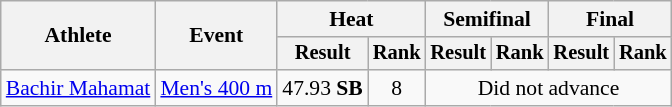<table class="wikitable" style="font-size:90%">
<tr>
<th rowspan="2">Athlete</th>
<th rowspan="2">Event</th>
<th colspan="2">Heat</th>
<th colspan="2">Semifinal</th>
<th colspan="2">Final</th>
</tr>
<tr style="font-size:95%">
<th>Result</th>
<th>Rank</th>
<th>Result</th>
<th>Rank</th>
<th>Result</th>
<th>Rank</th>
</tr>
<tr align=center>
<td align=left><a href='#'>Bachir Mahamat</a></td>
<td align=left><a href='#'>Men's 400 m</a></td>
<td>47.93 <strong>SB</strong></td>
<td>8</td>
<td colspan="4">Did not advance</td>
</tr>
</table>
